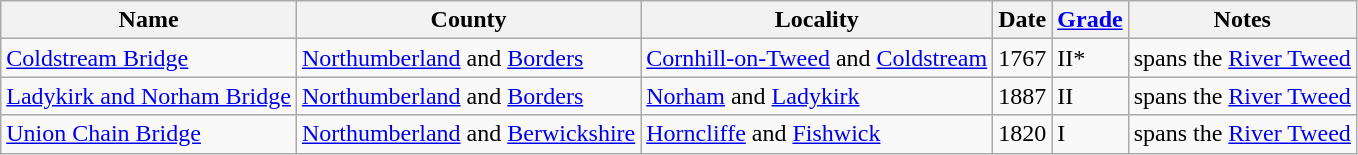<table class="wikitable sortable">
<tr>
<th>Name</th>
<th>County</th>
<th>Locality</th>
<th>Date</th>
<th><a href='#'>Grade</a></th>
<th class="unsortable">Notes</th>
</tr>
<tr>
<td><a href='#'>Coldstream Bridge</a></td>
<td><a href='#'>Northumberland</a> and <a href='#'>Borders</a></td>
<td><a href='#'>Cornhill-on-Tweed</a> and <a href='#'>Coldstream</a></td>
<td>1767</td>
<td>II*</td>
<td>spans the <a href='#'>River Tweed</a></td>
</tr>
<tr>
<td><a href='#'>Ladykirk and Norham Bridge</a></td>
<td><a href='#'>Northumberland</a> and <a href='#'>Borders</a></td>
<td><a href='#'>Norham</a> and <a href='#'>Ladykirk</a></td>
<td>1887</td>
<td>II</td>
<td>spans the <a href='#'>River Tweed</a></td>
</tr>
<tr>
<td><a href='#'>Union Chain Bridge</a></td>
<td><a href='#'>Northumberland</a> and <a href='#'>Berwickshire</a></td>
<td><a href='#'>Horncliffe</a> and <a href='#'>Fishwick</a></td>
<td>1820</td>
<td>I</td>
<td>spans the <a href='#'>River Tweed</a></td>
</tr>
</table>
